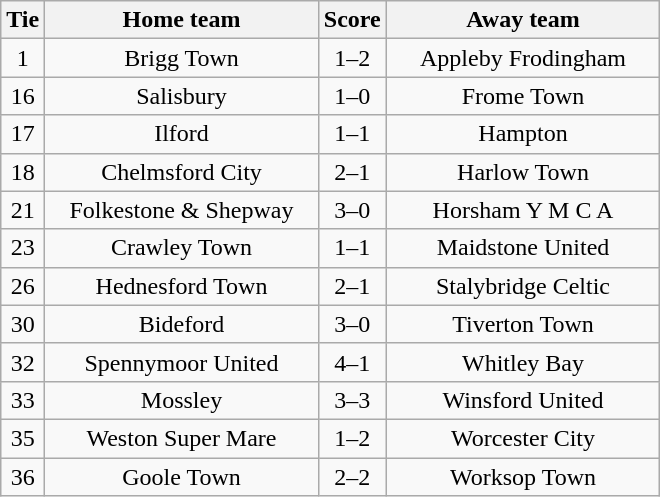<table class="wikitable" style="text-align:center;">
<tr>
<th width=20>Tie</th>
<th width=175>Home team</th>
<th width=20>Score</th>
<th width=175>Away team</th>
</tr>
<tr>
<td>1</td>
<td>Brigg Town</td>
<td>1–2</td>
<td>Appleby Frodingham</td>
</tr>
<tr>
<td>16</td>
<td>Salisbury</td>
<td>1–0</td>
<td>Frome Town</td>
</tr>
<tr>
<td>17</td>
<td>Ilford</td>
<td>1–1</td>
<td>Hampton</td>
</tr>
<tr>
<td>18</td>
<td>Chelmsford City</td>
<td>2–1</td>
<td>Harlow Town</td>
</tr>
<tr>
<td>21</td>
<td>Folkestone & Shepway</td>
<td>3–0</td>
<td>Horsham Y M C A</td>
</tr>
<tr>
<td>23</td>
<td>Crawley Town</td>
<td>1–1</td>
<td>Maidstone United</td>
</tr>
<tr>
<td>26</td>
<td>Hednesford Town</td>
<td>2–1</td>
<td>Stalybridge Celtic</td>
</tr>
<tr>
<td>30</td>
<td>Bideford</td>
<td>3–0</td>
<td>Tiverton Town</td>
</tr>
<tr>
<td>32</td>
<td>Spennymoor United</td>
<td>4–1</td>
<td>Whitley Bay</td>
</tr>
<tr>
<td>33</td>
<td>Mossley</td>
<td>3–3</td>
<td>Winsford United</td>
</tr>
<tr>
<td>35</td>
<td>Weston Super Mare</td>
<td>1–2</td>
<td>Worcester City</td>
</tr>
<tr>
<td>36</td>
<td>Goole Town</td>
<td>2–2</td>
<td>Worksop Town</td>
</tr>
</table>
